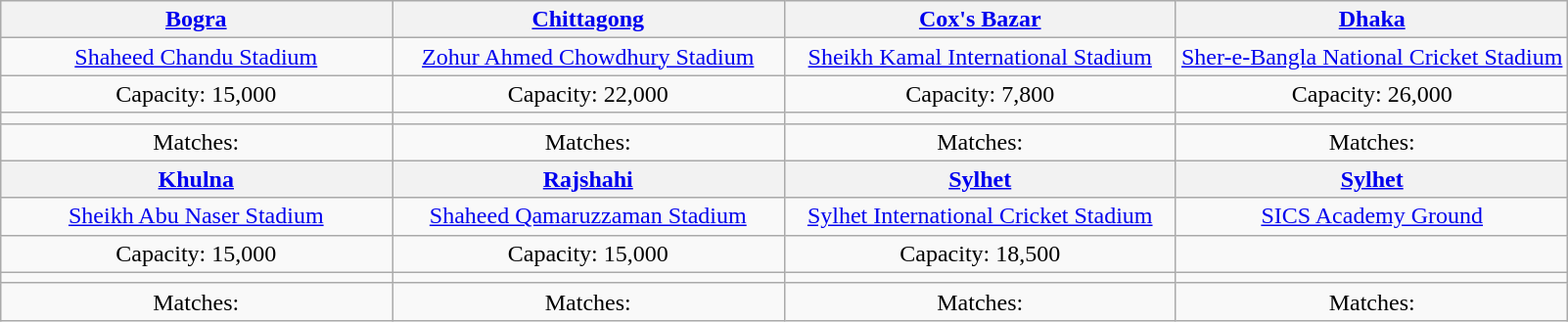<table class="wikitable" style="text-align:center;margin:auto">
<tr>
<th style="width:25%;"><a href='#'>Bogra</a></th>
<th style="width:25%;"><a href='#'>Chittagong</a></th>
<th style="width:25%;"><a href='#'>Cox's Bazar</a></th>
<th style="width:25%;"><a href='#'>Dhaka</a></th>
</tr>
<tr>
<td><a href='#'>Shaheed Chandu Stadium</a></td>
<td><a href='#'>Zohur Ahmed Chowdhury Stadium</a></td>
<td><a href='#'>Sheikh Kamal International Stadium</a></td>
<td><a href='#'>Sher-e-Bangla National Cricket Stadium</a></td>
</tr>
<tr>
<td>Capacity: 15,000</td>
<td>Capacity: 22,000</td>
<td>Capacity: 7,800</td>
<td>Capacity: 26,000</td>
</tr>
<tr>
<td></td>
<td></td>
<td></td>
<td></td>
</tr>
<tr>
<td>Matches:</td>
<td>Matches:</td>
<td>Matches:</td>
<td>Matches:</td>
</tr>
<tr>
<th style="width:25%;"><a href='#'>Khulna</a></th>
<th style="width:25%;"><a href='#'>Rajshahi</a></th>
<th style="width:25%;"><a href='#'>Sylhet</a></th>
<th style="width:25%;"><a href='#'>Sylhet</a></th>
</tr>
<tr>
<td><a href='#'>Sheikh Abu Naser Stadium</a></td>
<td><a href='#'>Shaheed Qamaruzzaman Stadium</a></td>
<td><a href='#'>Sylhet International Cricket Stadium</a></td>
<td><a href='#'>SICS Academy Ground</a></td>
</tr>
<tr>
<td>Capacity: 15,000</td>
<td>Capacity: 15,000</td>
<td>Capacity: 18,500</td>
<td></td>
</tr>
<tr>
<td></td>
<td></td>
<td></td>
<td></td>
</tr>
<tr>
<td>Matches:</td>
<td>Matches:</td>
<td>Matches:</td>
<td>Matches:</td>
</tr>
</table>
